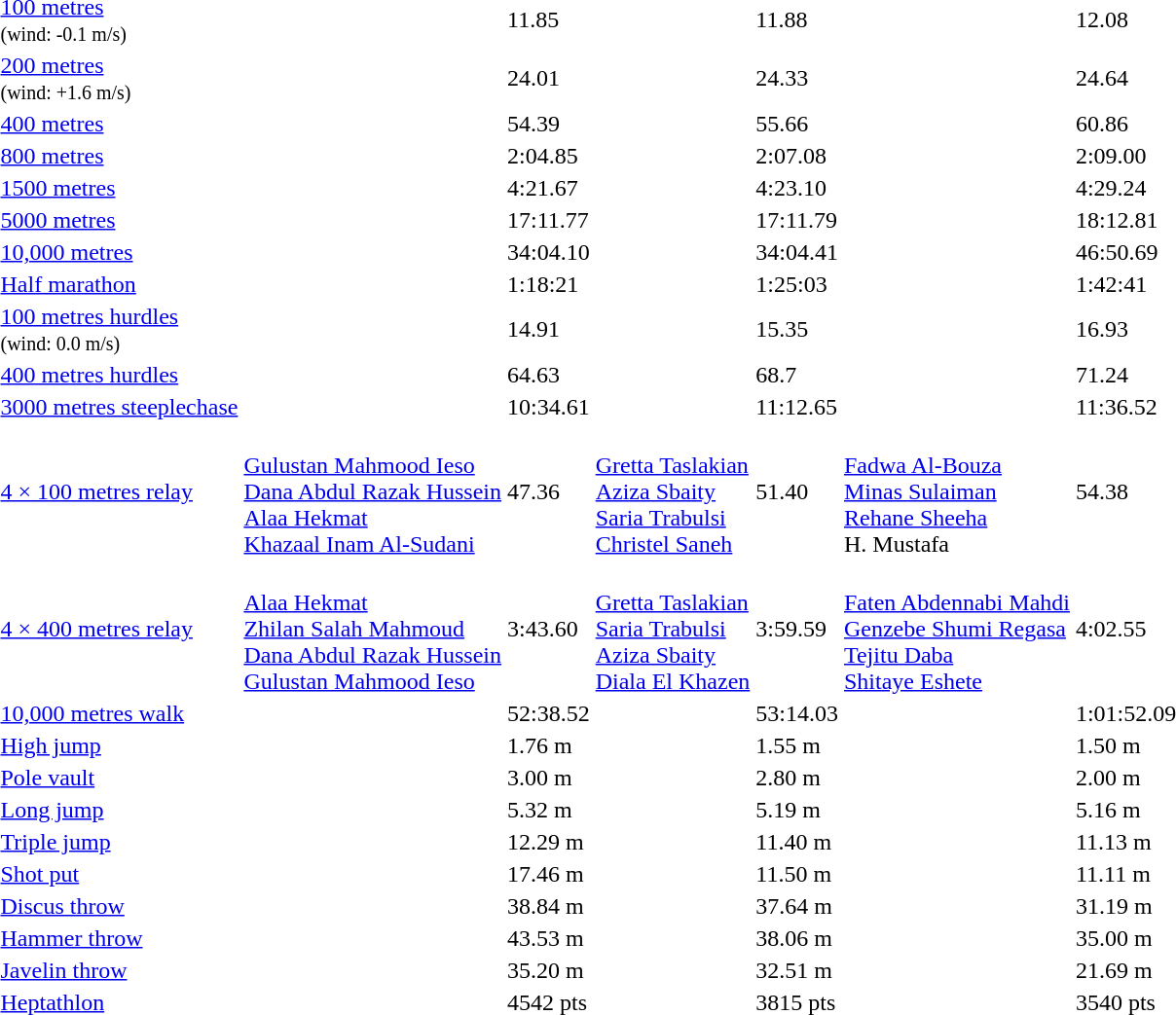<table>
<tr>
<td align=left><a href='#'>100 metres</a><br><small>(wind: -0.1 m/s)</small></td>
<td></td>
<td>11.85 </td>
<td></td>
<td>11.88 </td>
<td></td>
<td>12.08</td>
</tr>
<tr>
<td align=left><a href='#'>200 metres</a><br><small>(wind: +1.6 m/s)</small></td>
<td></td>
<td>24.01</td>
<td></td>
<td>24.33</td>
<td></td>
<td>24.64</td>
</tr>
<tr>
<td align=left><a href='#'>400 metres</a></td>
<td></td>
<td>54.39</td>
<td></td>
<td>55.66</td>
<td></td>
<td>60.86</td>
</tr>
<tr>
<td align=left><a href='#'>800 metres</a></td>
<td></td>
<td>2:04.85</td>
<td></td>
<td>2:07.08</td>
<td></td>
<td>2:09.00</td>
</tr>
<tr>
<td align=left><a href='#'>1500 metres</a></td>
<td></td>
<td>4:21.67</td>
<td></td>
<td>4:23.10</td>
<td></td>
<td>4:29.24</td>
</tr>
<tr>
<td align=left><a href='#'>5000 metres</a></td>
<td></td>
<td>17:11.77</td>
<td></td>
<td>17:11.79</td>
<td></td>
<td>18:12.81</td>
</tr>
<tr>
<td align=left><a href='#'>10,000 metres</a></td>
<td></td>
<td>34:04.10</td>
<td></td>
<td>34:04.41</td>
<td></td>
<td>46:50.69</td>
</tr>
<tr>
<td align=left><a href='#'>Half marathon</a></td>
<td></td>
<td>1:18:21</td>
<td></td>
<td>1:25:03</td>
<td></td>
<td>1:42:41</td>
</tr>
<tr>
<td align=left><a href='#'>100 metres hurdles</a><br><small>(wind: 0.0 m/s)</small></td>
<td></td>
<td>14.91</td>
<td></td>
<td>15.35 </td>
<td></td>
<td>16.93</td>
</tr>
<tr>
<td align=left><a href='#'>400 metres hurdles</a></td>
<td></td>
<td>64.63</td>
<td></td>
<td>68.7</td>
<td></td>
<td>71.24</td>
</tr>
<tr>
<td align=left><a href='#'>3000 metres steeplechase</a></td>
<td></td>
<td>10:34.61 </td>
<td></td>
<td>11:12.65</td>
<td></td>
<td>11:36.52</td>
</tr>
<tr>
<td align=left><a href='#'>4 × 100 metres relay</a></td>
<td valign="top"><br><a href='#'>Gulustan Mahmood Ieso</a><br><a href='#'>Dana Abdul Razak Hussein</a><br><a href='#'>Alaa Hekmat</a><br><a href='#'>Khazaal Inam Al-Sudani</a></td>
<td>47.36</td>
<td valign="top"><br><a href='#'>Gretta Taslakian</a><br><a href='#'>Aziza Sbaity</a><br><a href='#'>Saria Trabulsi</a><br><a href='#'>Christel Saneh</a></td>
<td>51.40</td>
<td valign="top"><br><a href='#'>Fadwa Al-Bouza</a><br><a href='#'>Minas Sulaiman</a><br><a href='#'>Rehane Sheeha</a><br>H. Mustafa</td>
<td>54.38</td>
</tr>
<tr>
<td align=left><a href='#'>4 × 400 metres relay</a></td>
<td valign="top"><br><a href='#'>Alaa Hekmat</a><br><a href='#'>Zhilan Salah Mahmoud</a><br><a href='#'>Dana Abdul Razak Hussein</a><br><a href='#'>Gulustan Mahmood Ieso</a></td>
<td>3:43.60 </td>
<td valign="top"><br><a href='#'>Gretta Taslakian</a><br><a href='#'>Saria Trabulsi</a><br><a href='#'>Aziza Sbaity</a><br><a href='#'>Diala El Khazen</a></td>
<td>3:59.59</td>
<td valign="top"><br><a href='#'>Faten Abdennabi Mahdi</a><br><a href='#'>Genzebe Shumi Regasa</a><br><a href='#'>Tejitu Daba</a><br><a href='#'>Shitaye Eshete</a></td>
<td>4:02.55 </td>
</tr>
<tr>
<td align=left><a href='#'>10,000 metres walk</a></td>
<td></td>
<td>52:38.52</td>
<td></td>
<td>53:14.03</td>
<td></td>
<td>1:01:52.09</td>
</tr>
<tr>
<td align=left><a href='#'>High jump</a></td>
<td></td>
<td>1.76 m </td>
<td></td>
<td>1.55 m</td>
<td></td>
<td>1.50 m</td>
</tr>
<tr>
<td align=left><a href='#'>Pole vault</a></td>
<td></td>
<td>3.00 m </td>
<td></td>
<td>2.80 m</td>
<td></td>
<td>2.00	m</td>
</tr>
<tr>
<td align=left><a href='#'>Long jump</a></td>
<td></td>
<td>5.32 m</td>
<td></td>
<td>5.19 m</td>
<td></td>
<td>5.16 m</td>
</tr>
<tr>
<td align=left><a href='#'>Triple jump</a></td>
<td></td>
<td>12.29 m</td>
<td></td>
<td>11.40 m</td>
<td></td>
<td>11.13 m</td>
</tr>
<tr>
<td align=left><a href='#'>Shot put</a></td>
<td></td>
<td>17.46 m</td>
<td></td>
<td>11.50 m</td>
<td></td>
<td>11.11 m</td>
</tr>
<tr>
<td align=left><a href='#'>Discus throw</a></td>
<td></td>
<td>38.84 m</td>
<td></td>
<td>37.64 m</td>
<td></td>
<td>31.19 m</td>
</tr>
<tr>
<td align=left><a href='#'>Hammer throw</a></td>
<td></td>
<td>43.53 m </td>
<td></td>
<td>38.06 m </td>
<td></td>
<td>35.00 m</td>
</tr>
<tr>
<td align=left><a href='#'>Javelin throw</a></td>
<td></td>
<td>35.20 m</td>
<td></td>
<td>32.51 m</td>
<td></td>
<td>21.69 m</td>
</tr>
<tr>
<td align=left><a href='#'>Heptathlon</a></td>
<td></td>
<td>4542 pts</td>
<td></td>
<td>3815 pts</td>
<td></td>
<td>3540 pts</td>
</tr>
</table>
